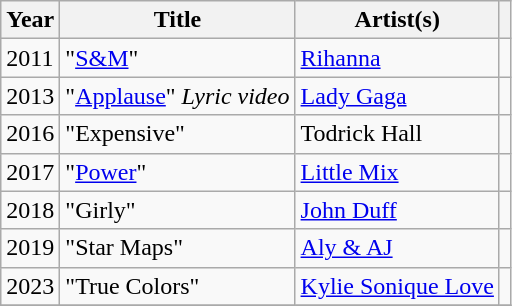<table class="wikitable">
<tr>
<th>Year</th>
<th>Title</th>
<th>Artist(s)</th>
<th></th>
</tr>
<tr>
<td>2011</td>
<td>"<a href='#'>S&M</a>"</td>
<td><a href='#'>Rihanna</a></td>
<td></td>
</tr>
<tr>
<td>2013</td>
<td>"<a href='#'>Applause</a>" <em>Lyric video</em></td>
<td><a href='#'>Lady Gaga</a></td>
<td></td>
</tr>
<tr>
<td>2016</td>
<td>"Expensive"</td>
<td>Todrick Hall</td>
<td></td>
</tr>
<tr>
<td>2017</td>
<td>"<a href='#'>Power</a>"</td>
<td><a href='#'>Little Mix</a></td>
<td></td>
</tr>
<tr>
<td>2018</td>
<td>"Girly"</td>
<td><a href='#'>John Duff</a></td>
<td></td>
</tr>
<tr>
<td>2019</td>
<td>"Star Maps"</td>
<td><a href='#'>Aly & AJ</a></td>
<td></td>
</tr>
<tr>
<td>2023</td>
<td>"True Colors"</td>
<td><a href='#'>Kylie Sonique Love</a></td>
<td style="text-align: center;"></td>
</tr>
<tr>
</tr>
</table>
